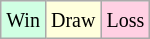<table class="wikitable">
<tr>
<td style="background-color: #d0ffe3;"><small>Win</small></td>
<td style="background-color: #ffffdd;"><small>Draw</small></td>
<td style="background-color: #ffd0e3;"><small>Loss</small></td>
</tr>
</table>
